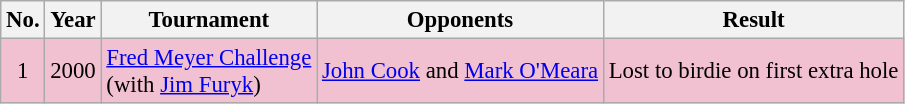<table class="wikitable" style="font-size:95%;">
<tr>
<th>No.</th>
<th>Year</th>
<th>Tournament</th>
<th>Opponents</th>
<th>Result</th>
</tr>
<tr style="background:#F2C1D1;">
<td align=center>1</td>
<td>2000</td>
<td><a href='#'>Fred Meyer Challenge</a><br>(with  <a href='#'>Jim Furyk</a>)</td>
<td> <a href='#'>John Cook</a> and  <a href='#'>Mark O'Meara</a></td>
<td>Lost to birdie on first extra hole</td>
</tr>
</table>
